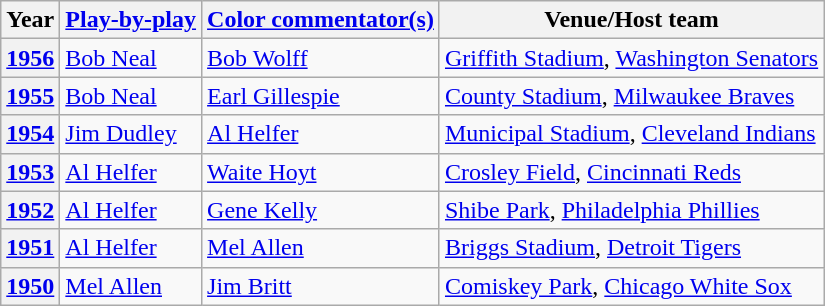<table class="wikitable">
<tr>
<th>Year</th>
<th><a href='#'>Play-by-play</a></th>
<th><a href='#'>Color commentator(s)</a></th>
<th>Venue/Host team</th>
</tr>
<tr>
<th><a href='#'>1956</a></th>
<td><a href='#'>Bob Neal</a></td>
<td><a href='#'>Bob Wolff</a></td>
<td><a href='#'>Griffith Stadium</a>, <a href='#'>Washington Senators</a></td>
</tr>
<tr>
<th><a href='#'>1955</a></th>
<td><a href='#'>Bob Neal</a></td>
<td><a href='#'>Earl Gillespie</a></td>
<td><a href='#'>County Stadium</a>, <a href='#'>Milwaukee Braves</a></td>
</tr>
<tr>
<th><a href='#'>1954</a></th>
<td><a href='#'>Jim Dudley</a></td>
<td><a href='#'>Al Helfer</a></td>
<td><a href='#'>Municipal Stadium</a>, <a href='#'>Cleveland Indians</a></td>
</tr>
<tr>
<th><a href='#'>1953</a></th>
<td><a href='#'>Al Helfer</a></td>
<td><a href='#'>Waite Hoyt</a></td>
<td><a href='#'>Crosley Field</a>, <a href='#'>Cincinnati Reds</a></td>
</tr>
<tr>
<th><a href='#'>1952</a></th>
<td><a href='#'>Al Helfer</a></td>
<td><a href='#'>Gene Kelly</a></td>
<td><a href='#'>Shibe Park</a>, <a href='#'>Philadelphia Phillies</a></td>
</tr>
<tr>
<th><a href='#'>1951</a></th>
<td><a href='#'>Al Helfer</a></td>
<td><a href='#'>Mel Allen</a></td>
<td><a href='#'>Briggs Stadium</a>, <a href='#'>Detroit Tigers</a></td>
</tr>
<tr>
<th><a href='#'>1950</a></th>
<td><a href='#'>Mel Allen</a></td>
<td><a href='#'>Jim Britt</a></td>
<td><a href='#'>Comiskey Park</a>, <a href='#'>Chicago White Sox</a></td>
</tr>
</table>
